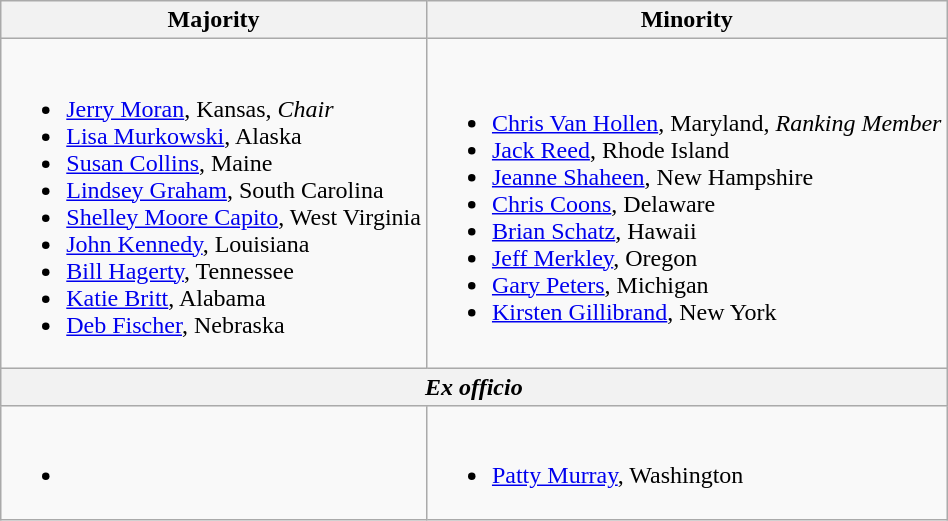<table class=wikitable>
<tr>
<th>Majority</th>
<th>Minority</th>
</tr>
<tr>
<td><br><ul><li><a href='#'>Jerry Moran</a>, Kansas, <em>Chair</em></li><li><a href='#'>Lisa Murkowski</a>, Alaska</li><li><a href='#'>Susan Collins</a>, Maine</li><li><a href='#'>Lindsey Graham</a>, South Carolina</li><li><a href='#'>Shelley Moore Capito</a>, West Virginia</li><li><a href='#'>John Kennedy</a>, Louisiana</li><li><a href='#'>Bill Hagerty</a>, Tennessee</li><li><a href='#'>Katie Britt</a>, Alabama</li><li><a href='#'>Deb Fischer</a>, Nebraska</li></ul></td>
<td><br><ul><li><a href='#'>Chris Van Hollen</a>, Maryland, <em>Ranking Member</em></li><li><a href='#'>Jack Reed</a>, Rhode Island</li><li><a href='#'>Jeanne Shaheen</a>, New Hampshire</li><li><a href='#'>Chris Coons</a>, Delaware</li><li><a href='#'>Brian Schatz</a>, Hawaii</li><li><a href='#'>Jeff Merkley</a>, Oregon</li><li><a href='#'>Gary Peters</a>, Michigan</li><li><a href='#'>Kirsten Gillibrand</a>, New York</li></ul></td>
</tr>
<tr>
<th colspan=2 align=center><em>Ex officio</em></th>
</tr>
<tr>
<td><br><ul><li></li></ul></td>
<td><br><ul><li><a href='#'>Patty Murray</a>, Washington</li></ul></td>
</tr>
</table>
